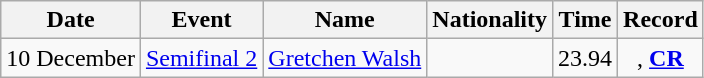<table class="wikitable" style=text-align:center>
<tr>
<th>Date</th>
<th>Event</th>
<th>Name</th>
<th>Nationality</th>
<th>Time</th>
<th>Record</th>
</tr>
<tr>
<td>10 December</td>
<td><a href='#'>Semifinal 2</a></td>
<td align="left"><a href='#'>Gretchen Walsh</a></td>
<td align=left></td>
<td>23.94</td>
<td>, <strong><a href='#'>CR</a></strong></td>
</tr>
</table>
